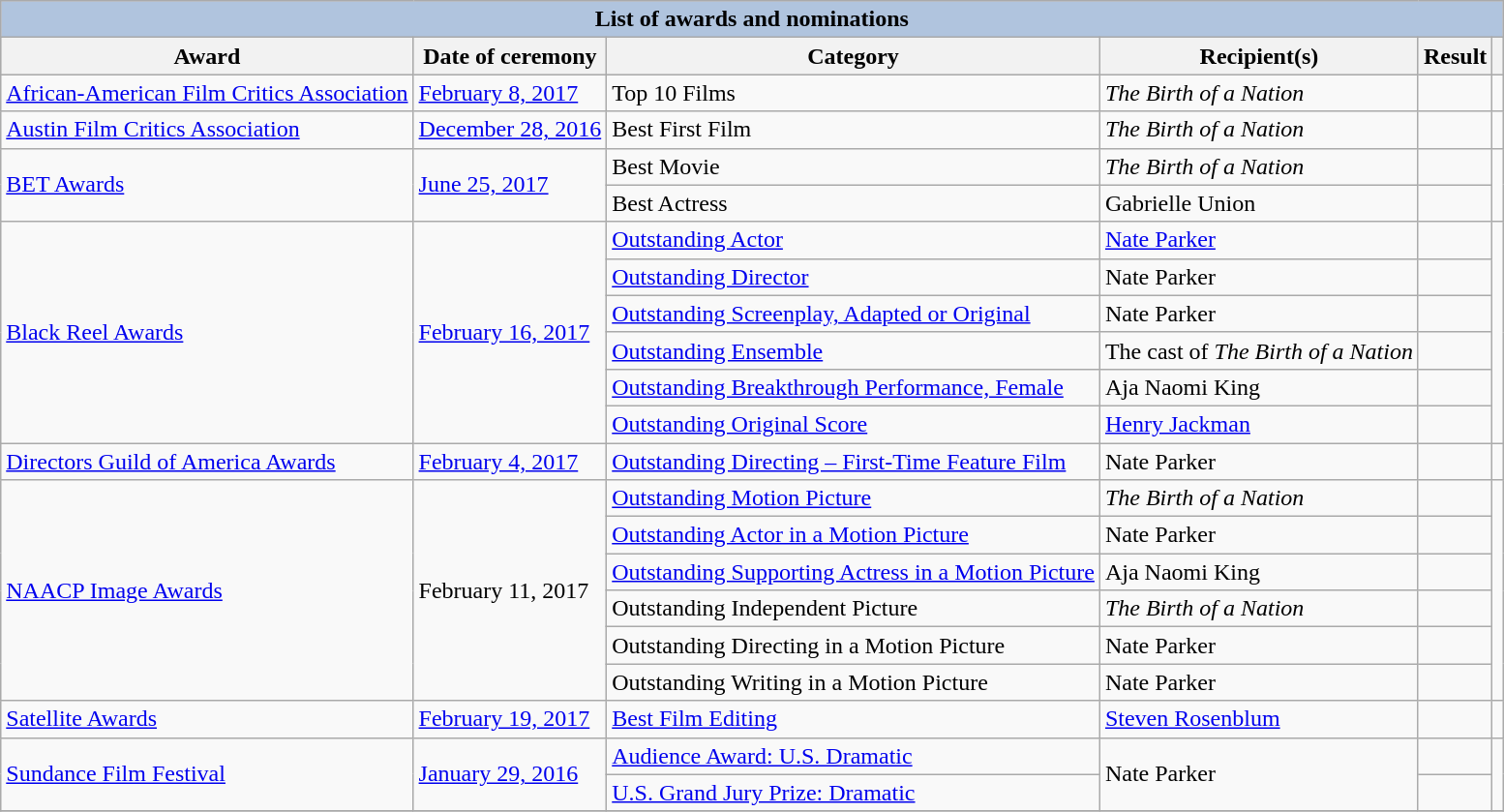<table class="wikitable sortable">
<tr style="background:#ccc; text-align:center;">
<th colspan="6" style="background: LightSteelBlue;">List of awards and nominations</th>
</tr>
<tr style="background:#ccc; text-align:center;">
<th>Award</th>
<th>Date of ceremony</th>
<th>Category</th>
<th>Recipient(s)</th>
<th>Result</th>
<th></th>
</tr>
<tr>
<td><a href='#'>African-American Film Critics Association</a></td>
<td><a href='#'>February 8, 2017</a></td>
<td>Top 10 Films</td>
<td><em>The Birth of a Nation</em></td>
<td></td>
<td></td>
</tr>
<tr>
<td><a href='#'>Austin Film Critics Association</a></td>
<td><a href='#'>December 28, 2016</a></td>
<td>Best First Film</td>
<td><em>The Birth of a Nation</em></td>
<td></td>
<td></td>
</tr>
<tr>
<td rowspan=2><a href='#'>BET Awards</a></td>
<td rowspan=2><a href='#'>June 25, 2017</a></td>
<td>Best Movie</td>
<td><em>The Birth of a Nation</em></td>
<td></td>
<td rowspan=2></td>
</tr>
<tr>
<td>Best Actress</td>
<td>Gabrielle Union</td>
<td></td>
</tr>
<tr>
<td rowspan="6"><a href='#'>Black Reel Awards</a></td>
<td rowspan="6"><a href='#'>February 16, 2017</a></td>
<td><a href='#'>Outstanding Actor</a></td>
<td><a href='#'>Nate Parker</a></td>
<td></td>
<td rowspan="6"></td>
</tr>
<tr>
<td><a href='#'>Outstanding Director</a></td>
<td>Nate Parker</td>
<td></td>
</tr>
<tr>
<td><a href='#'>Outstanding Screenplay, Adapted or Original</a></td>
<td>Nate Parker</td>
<td></td>
</tr>
<tr>
<td><a href='#'>Outstanding Ensemble</a></td>
<td>The cast of <em>The Birth of a Nation</em></td>
<td></td>
</tr>
<tr>
<td><a href='#'>Outstanding Breakthrough Performance, Female</a></td>
<td>Aja Naomi King</td>
<td></td>
</tr>
<tr>
<td><a href='#'>Outstanding Original Score</a></td>
<td><a href='#'>Henry Jackman</a></td>
<td></td>
</tr>
<tr>
<td><a href='#'>Directors Guild of America Awards</a></td>
<td><a href='#'>February 4, 2017</a></td>
<td><a href='#'>Outstanding Directing – First-Time Feature Film</a></td>
<td>Nate Parker</td>
<td></td>
<td></td>
</tr>
<tr>
<td rowspan="6"><a href='#'>NAACP Image Awards</a></td>
<td rowspan="6">February 11, 2017</td>
<td><a href='#'>Outstanding Motion Picture</a></td>
<td><em>The Birth of a Nation</em></td>
<td></td>
<td rowspan="6"></td>
</tr>
<tr>
<td><a href='#'>Outstanding Actor in a Motion Picture</a></td>
<td>Nate Parker</td>
<td></td>
</tr>
<tr>
<td><a href='#'>Outstanding Supporting Actress in a Motion Picture</a></td>
<td>Aja Naomi King</td>
<td></td>
</tr>
<tr>
<td>Outstanding Independent Picture</td>
<td><em>The Birth of a Nation</em></td>
<td></td>
</tr>
<tr>
<td>Outstanding Directing in a Motion Picture</td>
<td>Nate Parker</td>
<td></td>
</tr>
<tr>
<td>Outstanding Writing in a Motion Picture</td>
<td>Nate Parker</td>
<td></td>
</tr>
<tr>
<td><a href='#'>Satellite Awards</a></td>
<td><a href='#'>February 19, 2017</a></td>
<td><a href='#'>Best Film Editing</a></td>
<td><a href='#'>Steven Rosenblum</a></td>
<td></td>
<td></td>
</tr>
<tr>
<td rowspan="2"><a href='#'>Sundance Film Festival</a></td>
<td rowspan="2"><a href='#'>January 29, 2016</a></td>
<td><a href='#'>Audience Award: U.S. Dramatic</a></td>
<td rowspan="2">Nate Parker</td>
<td></td>
<td rowspan="2"></td>
</tr>
<tr>
<td><a href='#'>U.S. Grand Jury Prize: Dramatic</a></td>
<td></td>
</tr>
<tr>
</tr>
</table>
